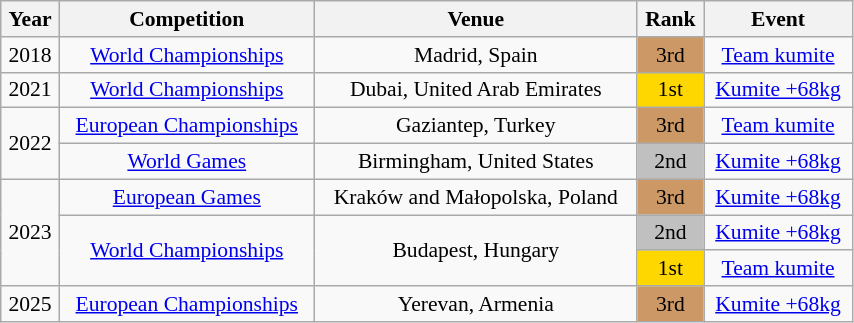<table class="wikitable sortable" width=45% style="font-size:90%; text-align:center;">
<tr>
<th>Year</th>
<th>Competition</th>
<th>Venue</th>
<th>Rank</th>
<th>Event</th>
</tr>
<tr>
<td>2018</td>
<td><a href='#'>World Championships</a></td>
<td>Madrid, Spain</td>
<td bgcolor="cc9966">3rd</td>
<td><a href='#'>Team kumite</a></td>
</tr>
<tr>
<td>2021</td>
<td><a href='#'>World Championships</a></td>
<td>Dubai, United Arab Emirates</td>
<td bgcolor="gold">1st</td>
<td><a href='#'>Kumite +68kg</a></td>
</tr>
<tr>
<td rowspan=2>2022</td>
<td><a href='#'>European Championships</a></td>
<td>Gaziantep, Turkey</td>
<td bgcolor="cc9966">3rd</td>
<td><a href='#'>Team kumite</a></td>
</tr>
<tr>
<td><a href='#'>World Games</a></td>
<td>Birmingham, United States</td>
<td bgcolor="silver">2nd</td>
<td><a href='#'>Kumite +68kg</a></td>
</tr>
<tr>
<td rowspan=3>2023</td>
<td><a href='#'>European Games</a></td>
<td>Kraków and Małopolska, Poland</td>
<td bgcolor="cc9966">3rd</td>
<td><a href='#'>Kumite +68kg</a></td>
</tr>
<tr>
<td rowspan=2><a href='#'>World Championships</a></td>
<td rowspan=2>Budapest, Hungary</td>
<td bgcolor="silver">2nd</td>
<td><a href='#'>Kumite +68kg</a></td>
</tr>
<tr>
<td bgcolor="gold">1st</td>
<td><a href='#'>Team kumite</a></td>
</tr>
<tr>
<td>2025</td>
<td><a href='#'>European Championships</a></td>
<td>Yerevan, Armenia</td>
<td bgcolor="cc9966">3rd</td>
<td><a href='#'>Kumite +68kg</a></td>
</tr>
</table>
